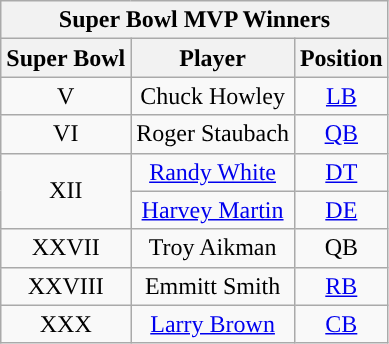<table class="wikitable" style="text-align:center">
<tr>
<th colspan="3">Super Bowl MVP Winners</th>
</tr>
<tr>
<th>Super Bowl</th>
<th>Player</th>
<th>Position</th>
</tr>
<tr>
<td>V</td>
<td>Chuck Howley</td>
<td><a href='#'>LB</a></td>
</tr>
<tr>
<td>VI</td>
<td>Roger Staubach</td>
<td><a href='#'>QB</a></td>
</tr>
<tr>
<td rowspan=2>XII</td>
<td><a href='#'>Randy White</a></td>
<td><a href='#'>DT</a></td>
</tr>
<tr>
<td><a href='#'>Harvey Martin</a></td>
<td><a href='#'>DE</a></td>
</tr>
<tr>
<td>XXVII</td>
<td>Troy Aikman</td>
<td>QB</td>
</tr>
<tr>
<td>XXVIII</td>
<td>Emmitt Smith</td>
<td><a href='#'>RB</a></td>
</tr>
<tr>
<td>XXX</td>
<td><a href='#'>Larry Brown</a></td>
<td><a href='#'>CB</a></td>
</tr>
</table>
